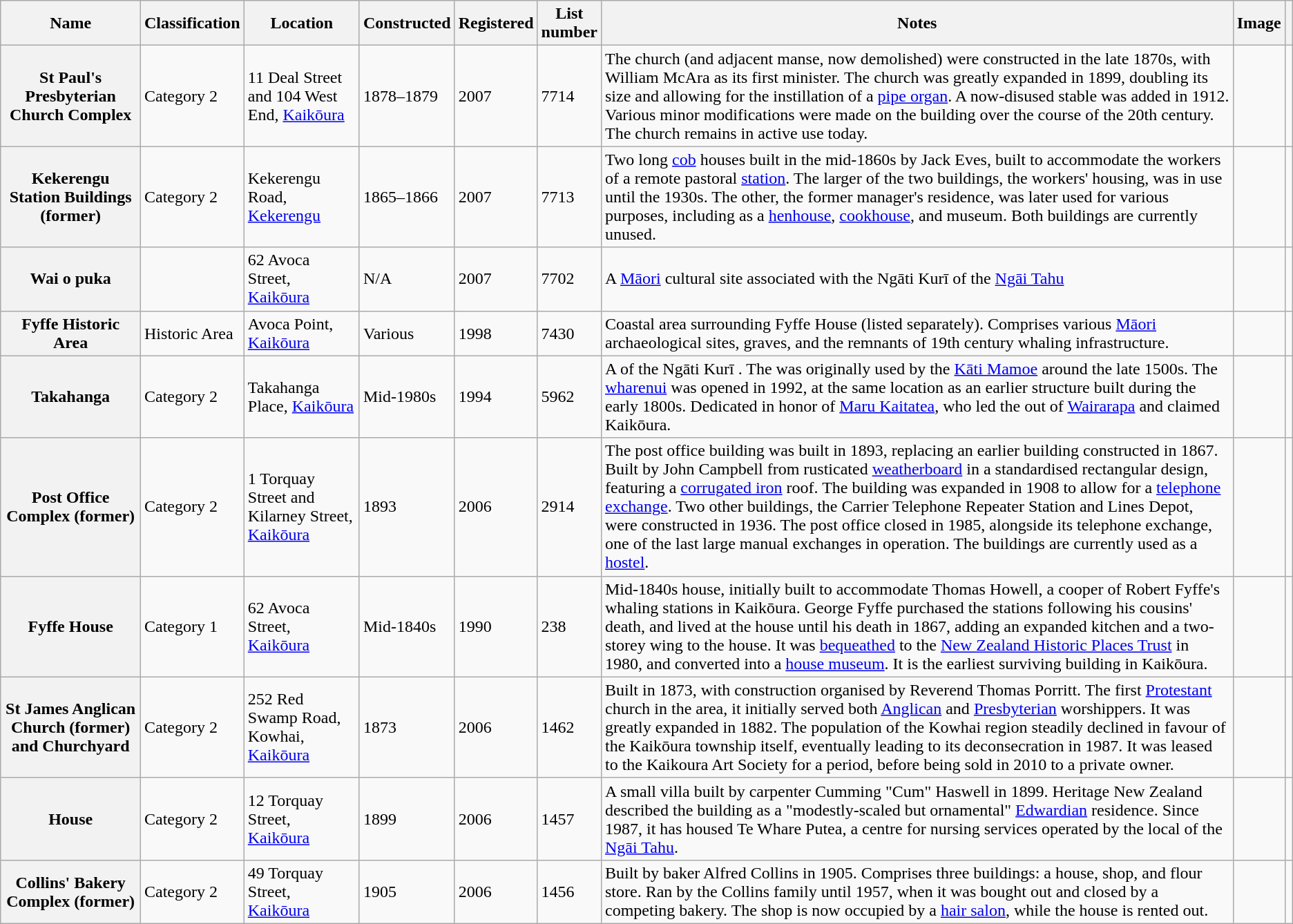<table class="wikitable sortable sticky-header">
<tr>
<th scope="col">Name</th>
<th scope="col">Classification</th>
<th scope="col">Location</th>
<th scope="col">Constructed</th>
<th scope="col">Registered</th>
<th scope="col">List<br>number</th>
<th scope="col" class="unsortable">Notes</th>
<th scope="col" class="unsortable">Image</th>
<th scope="col" class="unsortable"></th>
</tr>
<tr>
<th scope="row">St Paul's Presbyterian Church Complex</th>
<td>Category 2</td>
<td>11 Deal Street and 104 West End, <a href='#'>Kaikōura</a></td>
<td>1878–1879</td>
<td>2007</td>
<td>7714</td>
<td>The church (and adjacent manse, now demolished) were constructed in the late 1870s, with William McAra as its first minister. The church was greatly expanded in 1899, doubling its size and allowing for the instillation of a <a href='#'>pipe organ</a>. A now-disused stable was added in 1912. Various minor modifications were made on the building over the course of the 20th century. The church remains in active use today.</td>
<td></td>
<td></td>
</tr>
<tr>
<th scope="row">Kekerengu Station Buildings (former)</th>
<td>Category 2</td>
<td>Kekerengu Road, <a href='#'>Kekerengu</a></td>
<td>1865–1866</td>
<td>2007</td>
<td>7713</td>
<td>Two long <a href='#'>cob</a> houses built in the mid-1860s by Jack Eves, built to accommodate the workers of a remote pastoral <a href='#'>station</a>. The larger of the two buildings, the workers' housing, was in use until the 1930s. The other, the former manager's residence, was later used for various purposes, including as a <a href='#'>henhouse</a>, <a href='#'>cookhouse</a>, and museum. Both buildings are currently unused.</td>
<td></td>
<td></td>
</tr>
<tr>
<th scope="row">Wai o puka</th>
<td><em></em></td>
<td>62 Avoca Street, <a href='#'>Kaikōura</a></td>
<td>N/A</td>
<td>2007</td>
<td>7702</td>
<td>A <a href='#'>Māori</a> cultural site associated with the Ngāti Kurī  of the <a href='#'>Ngāi Tahu</a> </td>
<td></td>
<td></td>
</tr>
<tr>
<th scope="row">Fyffe Historic Area</th>
<td>Historic Area</td>
<td>Avoca Point, <a href='#'>Kaikōura</a></td>
<td>Various</td>
<td>1998</td>
<td>7430</td>
<td>Coastal area surrounding Fyffe House (listed separately). Comprises various <a href='#'>Māori</a> archaeological sites, graves, and the remnants of 19th century whaling infrastructure.</td>
<td></td>
<td></td>
</tr>
<tr>
<th scope="row">Takahanga</th>
<td>Category 2</td>
<td>Takahanga Place, <a href='#'>Kaikōura</a></td>
<td data-sort-value="1980">Mid-1980s</td>
<td>1994</td>
<td>5962</td>
<td>A  of the Ngāti Kurī . The  was originally used by the <a href='#'>Kāti Mamoe</a> around the late 1500s. The <a href='#'>wharenui</a> was opened in 1992, at the same location as an earlier structure built during the early 1800s. Dedicated in honor of <a href='#'>Maru Kaitatea</a>, who led the  out of <a href='#'>Wairarapa</a> and claimed Kaikōura.</td>
<td></td>
<td></td>
</tr>
<tr>
<th scope="row">Post Office Complex (former)</th>
<td>Category 2</td>
<td>1 Torquay Street and Kilarney Street, <a href='#'>Kaikōura</a></td>
<td>1893</td>
<td>2006</td>
<td>2914</td>
<td>The post office building was built in 1893, replacing an earlier building constructed in 1867. Built by John Campbell from rusticated <a href='#'>weatherboard</a> in a standardised rectangular design, featuring a <a href='#'>corrugated iron</a> roof. The building was expanded in 1908 to allow for a <a href='#'>telephone exchange</a>. Two other buildings, the Carrier Telephone Repeater Station and Lines Depot, were constructed in 1936. The post office closed in 1985, alongside its telephone exchange, one of the last large manual exchanges in operation. The buildings are currently used as a <a href='#'>hostel</a>.</td>
<td></td>
<td></td>
</tr>
<tr>
<th scope="row">Fyffe House</th>
<td>Category 1</td>
<td>62 Avoca Street, <a href='#'>Kaikōura</a></td>
<td data-sort-value="1845">Mid-1840s</td>
<td>1990</td>
<td>238</td>
<td>Mid-1840s house, initially built to accommodate Thomas Howell, a cooper of Robert Fyffe's whaling stations in Kaikōura. George Fyffe purchased the stations following his cousins' death, and lived at the house until his death in 1867, adding an expanded kitchen and a two-storey wing to the house. It was <a href='#'>bequeathed</a> to the <a href='#'>New Zealand Historic Places Trust</a> in 1980, and converted into a <a href='#'>house museum</a>. It is the earliest surviving building in Kaikōura.</td>
<td></td>
<td></td>
</tr>
<tr>
<th scope="row">St James Anglican Church (former) and Churchyard</th>
<td>Category 2</td>
<td>252 Red Swamp Road, Kowhai, <a href='#'>Kaikōura</a></td>
<td>1873</td>
<td>2006</td>
<td>1462</td>
<td>Built in 1873, with construction organised by Reverend Thomas Porritt. The first <a href='#'>Protestant</a> church in the area, it initially served both <a href='#'>Anglican</a> and <a href='#'>Presbyterian</a> worshippers. It was greatly expanded in 1882. The population of the Kowhai region steadily declined in favour of the Kaikōura township itself, eventually leading to its deconsecration in 1987. It was leased to the Kaikoura Art Society for a period, before being sold in 2010 to a private owner.</td>
<td></td>
<td></td>
</tr>
<tr>
<th scope="row">House</th>
<td>Category 2</td>
<td>12 Torquay Street, <a href='#'>Kaikōura</a></td>
<td>1899</td>
<td>2006</td>
<td>1457</td>
<td>A small villa built by carpenter Cumming "Cum" Haswell in 1899. Heritage New Zealand described the building as a "modestly-scaled but ornamental" <a href='#'>Edwardian</a> residence. Since 1987, it has housed Te Whare Putea, a centre for nursing services operated by the local  of the <a href='#'>Ngāi Tahu</a>.</td>
<td></td>
<td></td>
</tr>
<tr>
<th scope="row">Collins' Bakery Complex (former)</th>
<td>Category 2</td>
<td>49 Torquay Street, <a href='#'>Kaikōura</a></td>
<td>1905</td>
<td>2006</td>
<td>1456</td>
<td>Built by baker Alfred Collins in 1905. Comprises three buildings: a house, shop, and flour store. Ran by the Collins family until 1957, when it was bought out and closed by a competing bakery. The shop is now occupied by a <a href='#'>hair salon</a>, while the house is rented out.</td>
<td></td>
<td></td>
</tr>
</table>
